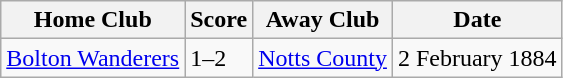<table class="wikitable">
<tr>
<th>Home Club</th>
<th>Score</th>
<th>Away Club</th>
<th>Date</th>
</tr>
<tr>
<td><a href='#'>Bolton Wanderers</a></td>
<td>1–2</td>
<td><a href='#'>Notts County</a></td>
<td>2 February 1884</td>
</tr>
</table>
